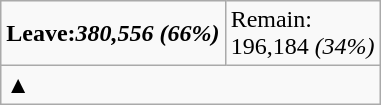<table class="wikitable sortable">
<tr>
<td><strong>Leave:<em>380,556<strong><em> </strong>(66%)<strong></td>
<td>Remain:<br></em>196,184<em> (34%)</td>
</tr>
<tr>
<td colspan="4"></strong>▲<strong></td>
</tr>
</table>
